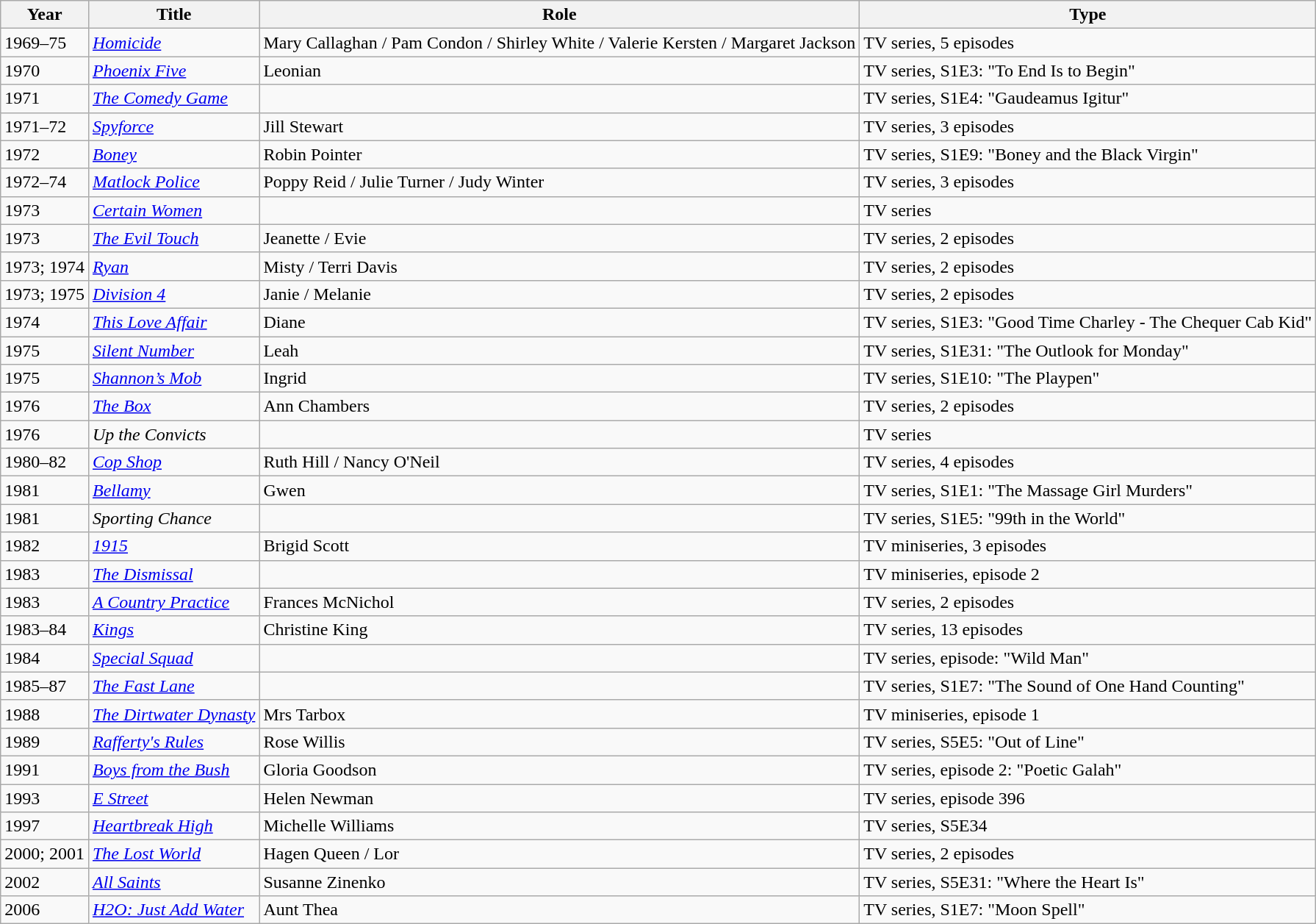<table class=wikitable>
<tr>
<th>Year</th>
<th>Title</th>
<th>Role</th>
<th>Type</th>
</tr>
<tr>
<td>1969–75</td>
<td><em><a href='#'>Homicide</a></em></td>
<td>Mary Callaghan / Pam Condon / Shirley White / Valerie Kersten / Margaret Jackson</td>
<td>TV series, 5 episodes</td>
</tr>
<tr>
<td>1970</td>
<td><em><a href='#'>Phoenix Five</a></em></td>
<td>Leonian</td>
<td>TV series, S1E3: "To End Is to Begin"</td>
</tr>
<tr>
<td>1971</td>
<td><em><a href='#'>The Comedy Game</a></em></td>
<td></td>
<td>TV series, S1E4: "Gaudeamus Igitur"</td>
</tr>
<tr>
<td>1971–72</td>
<td><em><a href='#'>Spyforce</a></em></td>
<td>Jill Stewart</td>
<td>TV series, 3 episodes</td>
</tr>
<tr>
<td>1972</td>
<td><em><a href='#'>Boney</a></em></td>
<td>Robin Pointer</td>
<td>TV series, S1E9: "Boney and the Black Virgin"</td>
</tr>
<tr>
<td>1972–74</td>
<td><em><a href='#'>Matlock Police</a></em></td>
<td>Poppy Reid / Julie Turner / Judy Winter</td>
<td>TV series, 3 episodes</td>
</tr>
<tr>
<td>1973</td>
<td><em><a href='#'>Certain Women</a></em></td>
<td></td>
<td>TV series</td>
</tr>
<tr>
<td>1973</td>
<td><em><a href='#'>The Evil Touch</a></em></td>
<td>Jeanette / Evie</td>
<td>TV series, 2 episodes</td>
</tr>
<tr>
<td>1973; 1974</td>
<td><em><a href='#'>Ryan</a></em></td>
<td>Misty / Terri Davis</td>
<td>TV series, 2 episodes</td>
</tr>
<tr>
<td>1973; 1975</td>
<td><em><a href='#'>Division 4</a></em></td>
<td>Janie / Melanie</td>
<td>TV series, 2 episodes</td>
</tr>
<tr>
<td>1974</td>
<td><em><a href='#'>This Love Affair</a></em></td>
<td>Diane</td>
<td>TV series, S1E3: "Good Time Charley - The Chequer Cab Kid"</td>
</tr>
<tr>
<td>1975</td>
<td><em><a href='#'>Silent Number</a></em></td>
<td>Leah</td>
<td>TV series, S1E31: "The Outlook for Monday"</td>
</tr>
<tr>
<td>1975</td>
<td><em><a href='#'>Shannon’s Mob</a></em></td>
<td>Ingrid</td>
<td>TV series, S1E10: "The Playpen"</td>
</tr>
<tr>
<td>1976</td>
<td><em><a href='#'>The Box</a></em></td>
<td>Ann Chambers</td>
<td>TV series, 2 episodes</td>
</tr>
<tr>
<td>1976</td>
<td><em>Up the Convicts</em></td>
<td></td>
<td>TV series</td>
</tr>
<tr>
<td>1980–82</td>
<td><em><a href='#'>Cop Shop</a></em></td>
<td>Ruth Hill / Nancy O'Neil</td>
<td>TV series, 4 episodes</td>
</tr>
<tr>
<td>1981</td>
<td><em><a href='#'>Bellamy</a></em></td>
<td>Gwen</td>
<td>TV series, S1E1: "The Massage Girl Murders"</td>
</tr>
<tr>
<td>1981</td>
<td><em>Sporting Chance</em></td>
<td></td>
<td>TV series, S1E5: "99th in the World"</td>
</tr>
<tr>
<td>1982</td>
<td><em><a href='#'>1915</a></em></td>
<td>Brigid Scott</td>
<td>TV miniseries, 3 episodes</td>
</tr>
<tr>
<td>1983</td>
<td><em><a href='#'>The Dismissal</a></em></td>
<td></td>
<td>TV miniseries, episode 2</td>
</tr>
<tr>
<td>1983</td>
<td><em><a href='#'>A Country Practice</a></em></td>
<td>Frances McNichol</td>
<td>TV series, 2 episodes</td>
</tr>
<tr>
<td>1983–84</td>
<td><em><a href='#'>Kings</a></em></td>
<td>Christine King</td>
<td>TV series, 13 episodes</td>
</tr>
<tr>
<td>1984</td>
<td><em><a href='#'>Special Squad</a></em></td>
<td></td>
<td>TV series, episode: "Wild Man"</td>
</tr>
<tr>
<td>1985–87</td>
<td><em><a href='#'>The Fast Lane</a></em></td>
<td></td>
<td>TV series, S1E7: "The Sound of One Hand Counting"</td>
</tr>
<tr>
<td>1988</td>
<td><em><a href='#'>The Dirtwater Dynasty</a></em></td>
<td>Mrs Tarbox</td>
<td>TV miniseries, episode 1</td>
</tr>
<tr>
<td>1989</td>
<td><em><a href='#'>Rafferty's Rules</a></em></td>
<td>Rose Willis</td>
<td>TV series, S5E5: "Out of Line"</td>
</tr>
<tr>
<td>1991</td>
<td><em><a href='#'>Boys from the Bush</a></em></td>
<td>Gloria Goodson</td>
<td>TV series, episode 2: "Poetic Galah"</td>
</tr>
<tr>
<td>1993</td>
<td><em><a href='#'>E Street</a></em></td>
<td>Helen Newman</td>
<td>TV series, episode 396</td>
</tr>
<tr>
<td>1997</td>
<td><em><a href='#'>Heartbreak High</a></em></td>
<td>Michelle Williams</td>
<td>TV series, S5E34</td>
</tr>
<tr>
<td>2000; 2001</td>
<td><em><a href='#'>The Lost World</a></em></td>
<td>Hagen Queen / Lor</td>
<td>TV series, 2 episodes</td>
</tr>
<tr>
<td>2002</td>
<td><em><a href='#'>All Saints</a></em></td>
<td>Susanne Zinenko</td>
<td>TV series, S5E31: "Where the Heart Is"</td>
</tr>
<tr>
<td>2006</td>
<td><em><a href='#'>H2O: Just Add Water</a></em></td>
<td>Aunt Thea</td>
<td>TV series, S1E7: "Moon Spell"</td>
</tr>
</table>
